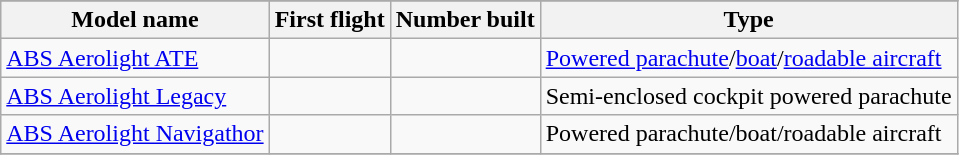<table class="wikitable" align=center>
<tr>
</tr>
<tr style="background:#efefef;">
<th>Model name</th>
<th>First flight</th>
<th>Number built</th>
<th>Type</th>
</tr>
<tr>
<td align=left><a href='#'>ABS Aerolight ATE</a></td>
<td align=center></td>
<td align=center></td>
<td align=left><a href='#'>Powered parachute</a>/<a href='#'>boat</a>/<a href='#'>roadable aircraft</a></td>
</tr>
<tr>
<td align=left><a href='#'>ABS Aerolight Legacy</a></td>
<td align=center></td>
<td align=center></td>
<td align=left>Semi-enclosed cockpit powered parachute</td>
</tr>
<tr>
<td align=left><a href='#'>ABS Aerolight Navigathor</a></td>
<td align=center></td>
<td align=center></td>
<td align=left>Powered parachute/boat/roadable aircraft</td>
</tr>
<tr>
</tr>
</table>
